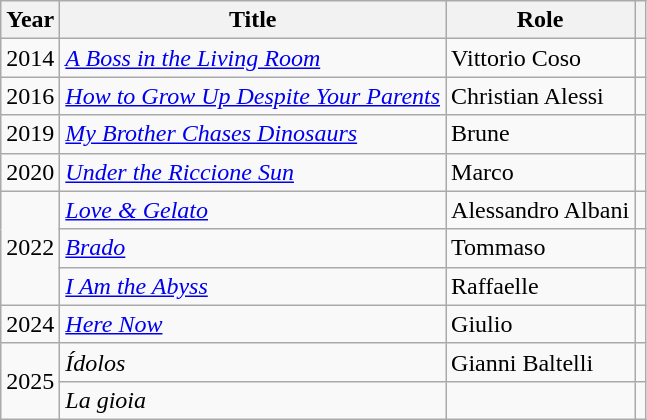<table class="wikitable sortable">
<tr>
<th>Year</th>
<th>Title</th>
<th>Role</th>
<th class="unsortable"></th>
</tr>
<tr>
<td>2014</td>
<td><em><a href='#'>A Boss in the Living Room</a></em></td>
<td>Vittorio Coso</td>
<td></td>
</tr>
<tr>
<td>2016</td>
<td><em><a href='#'>How to Grow Up Despite Your Parents</a></em></td>
<td>Christian Alessi</td>
<td></td>
</tr>
<tr>
<td>2019</td>
<td><em><a href='#'>My Brother Chases Dinosaurs</a></em></td>
<td>Brune</td>
<td></td>
</tr>
<tr>
<td>2020</td>
<td><em><a href='#'>Under the Riccione Sun</a></em></td>
<td>Marco</td>
<td></td>
</tr>
<tr>
<td rowspan="3">2022</td>
<td><em><a href='#'>Love & Gelato</a></em></td>
<td>Alessandro Albani</td>
<td></td>
</tr>
<tr>
<td><a href='#'><em>Brado</em></a></td>
<td>Tommaso</td>
<td></td>
</tr>
<tr>
<td><a href='#'><em>I Am the Abyss</em></a></td>
<td>Raffaelle</td>
<td></td>
</tr>
<tr>
<td>2024</td>
<td><em><a href='#'>Here Now</a></em></td>
<td>Giulio</td>
<td></td>
</tr>
<tr>
<td rowspan="2">2025</td>
<td><em>Ídolos</em></td>
<td>Gianni Baltelli</td>
<td></td>
</tr>
<tr>
<td><em>La gioia</em></td>
<td></td>
<td></td>
</tr>
</table>
